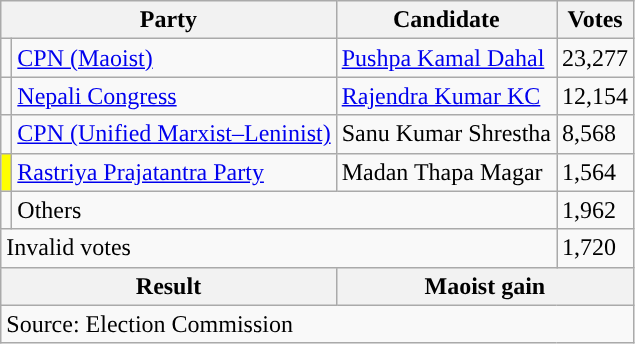<table class="wikitable">
<tr>
<th colspan="2">Party</th>
<th>Candidate</th>
<th>Votes</th>
</tr>
<tr>
<td style="background-color:"></td>
<td><a href='#'>CPN (Maoist)</a></td>
<td><a href='#'>Pushpa Kamal Dahal</a></td>
<td>23,277</td>
</tr>
<tr>
<td style="background-color:"></td>
<td><a href='#'>Nepali Congress</a></td>
<td><a href='#'>Rajendra Kumar KC</a></td>
<td>12,154</td>
</tr>
<tr>
<td style="background-color:"></td>
<td><a href='#'>CPN (Unified Marxist–Leninist)</a></td>
<td>Sanu Kumar Shrestha</td>
<td>8,568</td>
</tr>
<tr>
<td style="background-color:yellow"></td>
<td><a href='#'>Rastriya Prajatantra Party</a></td>
<td>Madan Thapa Magar</td>
<td>1,564</td>
</tr>
<tr>
<td></td>
<td colspan="2">Others</td>
<td>1,962</td>
</tr>
<tr>
<td colspan="3">Invalid votes</td>
<td>1,720</td>
</tr>
<tr>
<th colspan="2">Result</th>
<th colspan="2">Maoist gain</th>
</tr>
<tr>
<td colspan="4">Source: Election Commission</td>
</tr>
</table>
